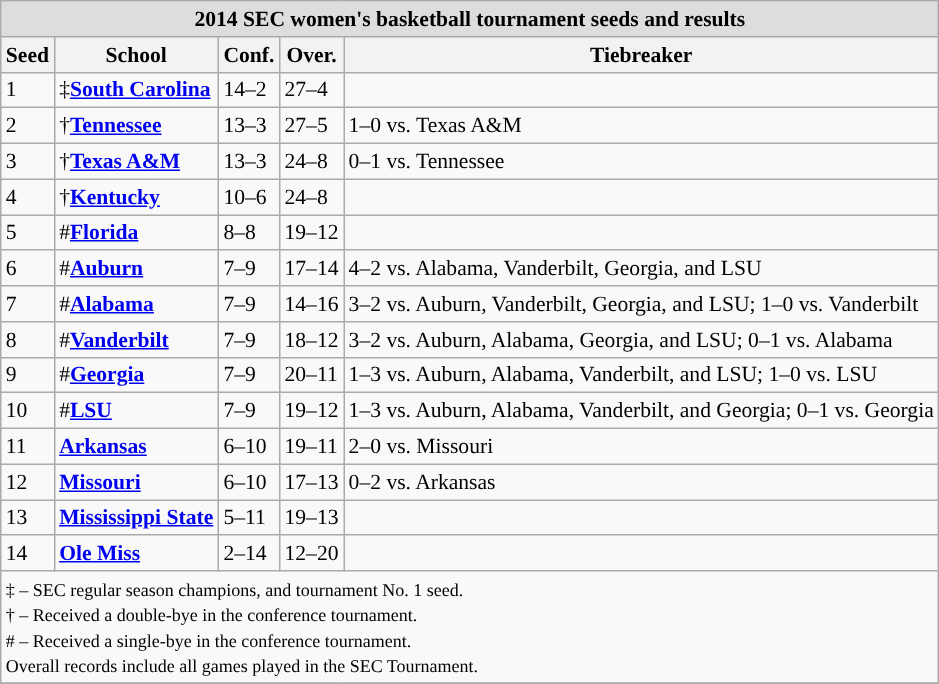<table class="wikitable" style="white-space:nowrap; font-size:90%;">
<tr>
<td colspan="10" style="text-align:center; background:#DDDDDD; font:#000000"><strong>2014 SEC women's basketball tournament seeds and results</strong></td>
</tr>
<tr bgcolor="#efefef">
<th>Seed</th>
<th>School</th>
<th>Conf.</th>
<th>Over.</th>
<th>Tiebreaker</th>
</tr>
<tr>
<td>1</td>
<td>‡<strong><a href='#'>South Carolina</a></strong></td>
<td>14–2</td>
<td>27–4</td>
<td></td>
</tr>
<tr>
<td>2</td>
<td>†<strong><a href='#'>Tennessee</a></strong></td>
<td>13–3</td>
<td>27–5</td>
<td>1–0 vs. Texas A&M</td>
</tr>
<tr>
<td>3</td>
<td>†<strong><a href='#'>Texas A&M</a></strong></td>
<td>13–3</td>
<td>24–8</td>
<td>0–1 vs. Tennessee</td>
</tr>
<tr>
<td>4</td>
<td>†<strong><a href='#'>Kentucky</a></strong></td>
<td>10–6</td>
<td>24–8</td>
<td></td>
</tr>
<tr>
<td>5</td>
<td>#<strong><a href='#'>Florida</a></strong></td>
<td>8–8</td>
<td>19–12</td>
<td></td>
</tr>
<tr>
<td>6</td>
<td>#<strong><a href='#'>Auburn</a></strong></td>
<td>7–9</td>
<td>17–14</td>
<td>4–2 vs. Alabama, Vanderbilt, Georgia, and LSU</td>
</tr>
<tr>
<td>7</td>
<td>#<strong><a href='#'>Alabama</a></strong></td>
<td>7–9</td>
<td>14–16</td>
<td>3–2 vs. Auburn, Vanderbilt, Georgia, and LSU; 1–0 vs. Vanderbilt</td>
</tr>
<tr>
<td>8</td>
<td>#<strong><a href='#'>Vanderbilt</a></strong></td>
<td>7–9</td>
<td>18–12</td>
<td>3–2 vs. Auburn, Alabama, Georgia, and LSU; 0–1 vs. Alabama</td>
</tr>
<tr>
<td>9</td>
<td>#<strong><a href='#'>Georgia</a></strong></td>
<td>7–9</td>
<td>20–11</td>
<td>1–3 vs. Auburn, Alabama, Vanderbilt, and LSU; 1–0 vs. LSU</td>
</tr>
<tr>
<td>10</td>
<td>#<strong><a href='#'>LSU</a></strong></td>
<td>7–9</td>
<td>19–12</td>
<td>1–3 vs. Auburn, Alabama, Vanderbilt, and Georgia; 0–1 vs. Georgia</td>
</tr>
<tr>
<td>11</td>
<td><strong><a href='#'>Arkansas</a></strong></td>
<td>6–10</td>
<td>19–11</td>
<td>2–0 vs. Missouri</td>
</tr>
<tr>
<td>12</td>
<td><strong><a href='#'>Missouri</a></strong></td>
<td>6–10</td>
<td>17–13</td>
<td>0–2 vs. Arkansas</td>
</tr>
<tr>
<td>13</td>
<td><strong><a href='#'>Mississippi State</a></strong></td>
<td>5–11</td>
<td>19–13</td>
<td></td>
</tr>
<tr>
<td>14</td>
<td><strong><a href='#'>Ole Miss</a></strong></td>
<td>2–14</td>
<td>12–20</td>
<td></td>
</tr>
<tr>
<td colspan="10" style="text-align:left;"><small>‡ – SEC regular season champions, and tournament No. 1 seed.<br>† – Received a double-bye in the conference tournament.<br># – Received a single-bye in the conference tournament.<br>Overall records include all games played in the SEC Tournament.</small></td>
</tr>
<tr>
</tr>
</table>
